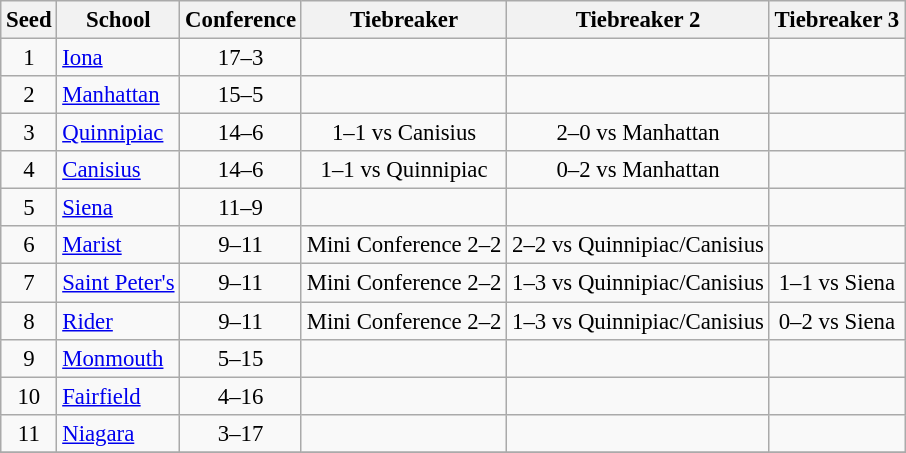<table class="wikitable" style="white-space:nowrap; font-size:95%;text-align:center">
<tr>
<th>Seed</th>
<th>School</th>
<th>Conference</th>
<th>Tiebreaker</th>
<th>Tiebreaker 2</th>
<th>Tiebreaker 3</th>
</tr>
<tr>
<td>1</td>
<td align=left><a href='#'>Iona</a></td>
<td>17–3</td>
<td></td>
<td></td>
<td></td>
</tr>
<tr>
<td>2</td>
<td align=left><a href='#'>Manhattan</a></td>
<td>15–5</td>
<td></td>
<td></td>
<td></td>
</tr>
<tr>
<td>3</td>
<td align=left><a href='#'>Quinnipiac</a></td>
<td>14–6</td>
<td>1–1 vs Canisius</td>
<td>2–0 vs Manhattan</td>
<td></td>
</tr>
<tr>
<td>4</td>
<td align=left><a href='#'>Canisius</a></td>
<td>14–6</td>
<td>1–1 vs Quinnipiac</td>
<td>0–2 vs Manhattan</td>
<td></td>
</tr>
<tr>
<td>5</td>
<td align=left><a href='#'>Siena</a></td>
<td>11–9</td>
<td></td>
<td></td>
<td></td>
</tr>
<tr>
<td>6</td>
<td align=left><a href='#'>Marist</a></td>
<td>9–11</td>
<td>Mini Conference 2–2</td>
<td>2–2 vs Quinnipiac/Canisius</td>
<td></td>
</tr>
<tr>
<td>7</td>
<td align=left><a href='#'>Saint Peter's</a></td>
<td>9–11</td>
<td>Mini Conference 2–2</td>
<td>1–3 vs Quinnipiac/Canisius</td>
<td>1–1 vs Siena</td>
</tr>
<tr>
<td>8</td>
<td align=left><a href='#'>Rider</a></td>
<td>9–11</td>
<td>Mini Conference 2–2</td>
<td>1–3 vs Quinnipiac/Canisius</td>
<td>0–2 vs Siena</td>
</tr>
<tr>
<td>9</td>
<td align=left><a href='#'>Monmouth</a></td>
<td>5–15</td>
<td></td>
<td></td>
<td></td>
</tr>
<tr>
<td>10</td>
<td align=left><a href='#'>Fairfield</a></td>
<td>4–16</td>
<td></td>
<td></td>
<td></td>
</tr>
<tr>
<td>11</td>
<td align=left><a href='#'>Niagara</a></td>
<td>3–17</td>
<td></td>
<td></td>
<td></td>
</tr>
<tr>
</tr>
</table>
